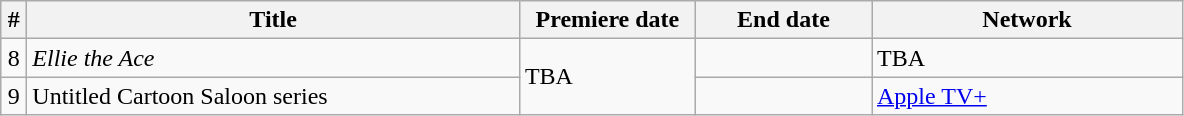<table class="wikitable sortable">
<tr>
<th width=10>#</th>
<th width=321>Title</th>
<th width=110>Premiere date</th>
<th width=110>End date</th>
<th width=200>Network</th>
</tr>
<tr>
<td style="text-align:center;">8</td>
<td><em>Ellie the Ace</em></td>
<td rowspan="2">TBA</td>
<td></td>
<td>TBA</td>
</tr>
<tr>
<td style="text-align:center;">9</td>
<td>Untitled Cartoon Saloon series</td>
<td></td>
<td><a href='#'>Apple TV+</a></td>
</tr>
</table>
